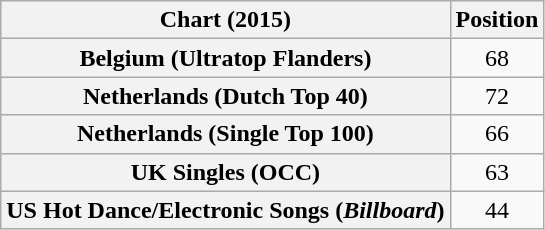<table class="wikitable sortable plainrowheaders" style="text-align:center">
<tr>
<th scope="col">Chart (2015)</th>
<th scope="col">Position</th>
</tr>
<tr>
<th scope="row">Belgium (Ultratop Flanders)</th>
<td>68</td>
</tr>
<tr>
<th scope="row">Netherlands (Dutch Top 40)</th>
<td>72</td>
</tr>
<tr>
<th scope="row">Netherlands (Single Top 100)</th>
<td>66</td>
</tr>
<tr>
<th scope="row">UK Singles (OCC)</th>
<td>63</td>
</tr>
<tr>
<th scope="row">US Hot Dance/Electronic Songs (<em>Billboard</em>)</th>
<td>44</td>
</tr>
</table>
